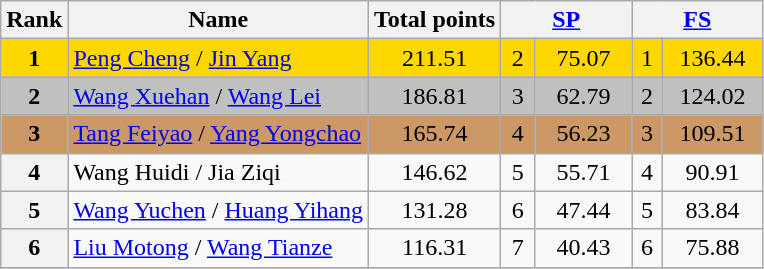<table class="wikitable sortable">
<tr>
<th>Rank</th>
<th>Name</th>
<th>Total points</th>
<th colspan="2" width="80px"><a href='#'>SP</a></th>
<th colspan="2" width="80px"><a href='#'>FS</a></th>
</tr>
<tr bgcolor="gold">
<td align="center"><strong>1</strong></td>
<td><a href='#'>Peng Cheng</a> / <a href='#'>Jin Yang</a></td>
<td align="center">211.51</td>
<td align="center">2</td>
<td align="center">75.07</td>
<td align="center">1</td>
<td align="center">136.44</td>
</tr>
<tr bgcolor="silver">
<td align="center"><strong>2</strong></td>
<td><a href='#'>Wang Xuehan</a> / <a href='#'>Wang Lei</a></td>
<td align="center">186.81</td>
<td align="center">3</td>
<td align="center">62.79</td>
<td align="center">2</td>
<td align="center">124.02</td>
</tr>
<tr bgcolor="cc9966">
<td align="center"><strong>3</strong></td>
<td><a href='#'>Tang Feiyao</a> / <a href='#'>Yang Yongchao</a></td>
<td align="center">165.74</td>
<td align="center">4</td>
<td align="center">56.23</td>
<td align="center">3</td>
<td align="center">109.51</td>
</tr>
<tr>
<th>4</th>
<td>Wang Huidi / Jia Ziqi</td>
<td align="center">146.62</td>
<td align="center">5</td>
<td align="center">55.71</td>
<td align="center">4</td>
<td align="center">90.91</td>
</tr>
<tr>
<th>5</th>
<td><a href='#'>Wang Yuchen</a> / <a href='#'>Huang Yihang</a></td>
<td align="center">131.28</td>
<td align="center">6</td>
<td align="center">47.44</td>
<td align="center">5</td>
<td align="center">83.84</td>
</tr>
<tr>
<th>6</th>
<td><a href='#'>Liu Motong</a> / <a href='#'>Wang Tianze</a></td>
<td align="center">116.31</td>
<td align="center">7</td>
<td align="center">40.43</td>
<td align="center">6</td>
<td align="center">75.88</td>
</tr>
<tr>
</tr>
</table>
